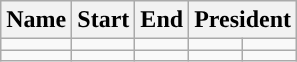<table class="wikitable sortable">
<tr>
<th>Name</th>
<th>Start</th>
<th>End</th>
<th colspan=2>President</th>
</tr>
<tr>
<td></td>
<td></td>
<td></td>
<td style="background: "></td>
<td></td>
</tr>
<tr>
<td></td>
<td></td>
<td></td>
<td style="background: "></td>
<td></td>
</tr>
</table>
